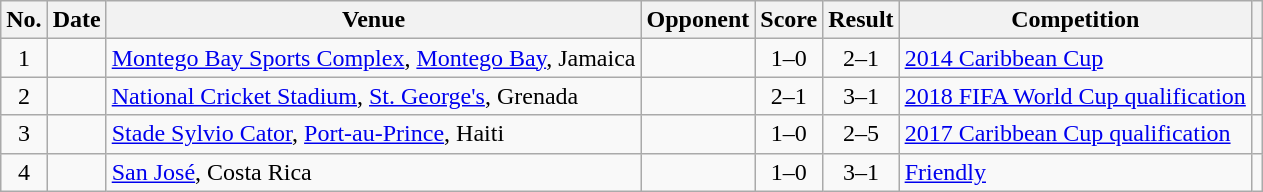<table class="wikitable sortable">
<tr>
<th scope="col">No.</th>
<th scope="col">Date</th>
<th scope="col">Venue</th>
<th scope="col">Opponent</th>
<th scope="col">Score</th>
<th scope="col">Result</th>
<th scope="col">Competition</th>
<th scope="col" class="unsortable"></th>
</tr>
<tr>
<td style="text-align:center">1</td>
<td></td>
<td><a href='#'>Montego Bay Sports Complex</a>, <a href='#'>Montego Bay</a>, Jamaica</td>
<td></td>
<td style="text-align:center">1–0</td>
<td style="text-align:center">2–1</td>
<td><a href='#'>2014 Caribbean Cup</a></td>
<td></td>
</tr>
<tr>
<td style="text-align:center">2</td>
<td></td>
<td><a href='#'>National Cricket Stadium</a>, <a href='#'>St. George's</a>, Grenada</td>
<td></td>
<td style="text-align:center">2–1</td>
<td style="text-align:center">3–1</td>
<td><a href='#'>2018 FIFA World Cup qualification</a></td>
<td></td>
</tr>
<tr>
<td style="text-align:center">3</td>
<td></td>
<td><a href='#'>Stade Sylvio Cator</a>, <a href='#'>Port-au-Prince</a>, Haiti</td>
<td></td>
<td style="text-align:center">1–0</td>
<td style="text-align:center">2–5</td>
<td><a href='#'>2017 Caribbean Cup qualification</a></td>
<td></td>
</tr>
<tr>
<td style="text-align:center">4</td>
<td></td>
<td><a href='#'>San José</a>, Costa Rica</td>
<td></td>
<td style="text-align:center">1–0</td>
<td style="text-align:center">3–1</td>
<td><a href='#'>Friendly</a></td>
<td></td>
</tr>
</table>
